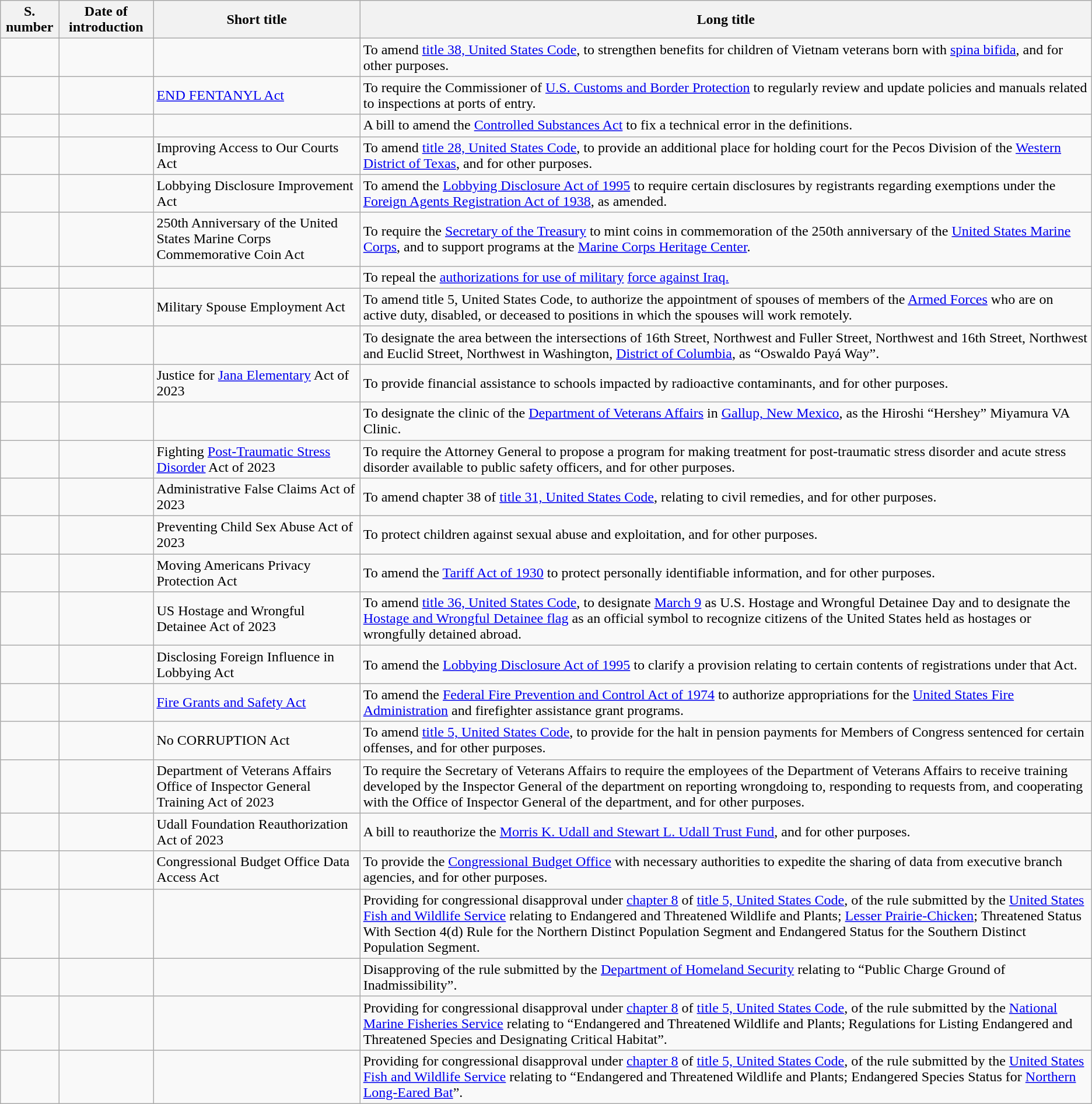<table class="wikitable">
<tr>
<th>S. number</th>
<th>Date of introduction</th>
<th>Short title</th>
<th>Long title</th>
</tr>
<tr>
<td></td>
<td></td>
<td></td>
<td>To amend <a href='#'>title 38, United States Code</a>, to strengthen benefits for children of Vietnam veterans born with <a href='#'>spina bifida</a>, and for other purposes.</td>
</tr>
<tr>
<td></td>
<td></td>
<td><a href='#'>END FENTANYL Act</a></td>
<td>To require the Commissioner of <a href='#'>U.S. Customs and Border Protection</a> to regularly review and update policies and manuals related to inspections at ports of entry.</td>
</tr>
<tr>
<td></td>
<td></td>
<td></td>
<td>A bill to amend the <a href='#'>Controlled Substances Act</a> to fix a technical error in the definitions.</td>
</tr>
<tr>
<td></td>
<td></td>
<td>Improving Access to Our Courts Act</td>
<td>To amend <a href='#'>title 28, United States Code</a>, to provide an additional place for holding court for the Pecos Division of the <a href='#'>Western District of Texas</a>, and for other purposes.</td>
</tr>
<tr>
<td></td>
<td></td>
<td>Lobbying Disclosure Improvement Act</td>
<td>To amend the <a href='#'>Lobbying Disclosure Act of 1995</a> to require certain disclosures by registrants regarding exemptions under the <a href='#'>Foreign Agents Registration Act of 1938</a>, as amended.</td>
</tr>
<tr>
<td></td>
<td></td>
<td>250th Anniversary of the United States Marine Corps Commemorative Coin Act</td>
<td>To require the <a href='#'>Secretary of the Treasury</a> to mint coins in commemoration of the 250th anniversary of the <a href='#'>United States Marine Corps</a>, and to support programs at the <a href='#'>Marine Corps Heritage Center</a>.</td>
</tr>
<tr>
<td></td>
<td></td>
<td></td>
<td>To repeal the <a href='#'>authorizations for use of military</a> <a href='#'>force against Iraq.</a></td>
</tr>
<tr>
<td></td>
<td></td>
<td>Military Spouse Employment Act</td>
<td>To amend title 5, United States Code, to authorize the appointment of spouses of members of the <a href='#'>Armed Forces</a> who are on active duty, disabled, or deceased to positions in which the spouses will work remotely.</td>
</tr>
<tr>
<td></td>
<td></td>
<td></td>
<td>To designate the area between the intersections of 16th Street, Northwest and Fuller Street, Northwest and 16th Street, Northwest and Euclid Street, Northwest in Washington, <a href='#'>District of Columbia</a>, as <q>Oswaldo Payá Way</q>.</td>
</tr>
<tr>
<td></td>
<td></td>
<td>Justice for <a href='#'>Jana Elementary</a> Act of 2023</td>
<td>To provide financial assistance to schools impacted by radioactive contaminants, and for other purposes.</td>
</tr>
<tr>
<td></td>
<td></td>
<td></td>
<td>To designate the clinic of the <a href='#'>Department of Veterans Affairs</a> in <a href='#'>Gallup, New Mexico</a>, as the Hiroshi <q>Hershey</q> Miyamura VA Clinic.</td>
</tr>
<tr>
<td></td>
<td></td>
<td>Fighting <a href='#'>Post-Traumatic Stress Disorder</a> Act of 2023</td>
<td>To require the Attorney General to propose a program for making treatment for post-traumatic stress disorder and acute stress disorder available to public safety officers, and for other purposes.</td>
</tr>
<tr>
<td></td>
<td></td>
<td>Administrative False Claims Act of 2023</td>
<td>To amend chapter 38 of <a href='#'>title 31, United States Code</a>, relating to civil remedies, and for other purposes.</td>
</tr>
<tr>
<td></td>
<td></td>
<td>Preventing Child Sex Abuse Act of 2023</td>
<td>To protect children against sexual abuse and exploitation, and for other purposes.</td>
</tr>
<tr>
<td></td>
<td></td>
<td>Moving Americans Privacy Protection Act</td>
<td>To amend the <a href='#'>Tariff Act of 1930</a> to protect personally identifiable information, and for other purposes.</td>
</tr>
<tr>
<td></td>
<td></td>
<td>US Hostage and Wrongful Detainee Act of 2023</td>
<td>To amend <a href='#'>title 36, United States Code</a>, to designate <a href='#'>March 9</a> as U.S. Hostage and Wrongful Detainee Day and to designate the <a href='#'>Hostage and Wrongful Detainee flag</a> as an official symbol to recognize citizens of the United States held as hostages or wrongfully detained abroad.</td>
</tr>
<tr>
<td></td>
<td></td>
<td>Disclosing Foreign Influence in Lobbying Act</td>
<td>To amend the <a href='#'>Lobbying Disclosure Act of 1995</a> to clarify a provision relating to certain contents of registrations under that Act.</td>
</tr>
<tr>
<td></td>
<td></td>
<td><a href='#'>Fire Grants and Safety Act</a></td>
<td>To amend the <a href='#'>Federal Fire Prevention and Control Act of 1974</a> to authorize appropriations for the <a href='#'>United States Fire Administration</a> and firefighter assistance grant programs.</td>
</tr>
<tr>
<td></td>
<td></td>
<td>No CORRUPTION Act</td>
<td>To amend <a href='#'>title 5, United States Code</a>, to provide for the halt in pension payments for Members of Congress sentenced for certain offenses, and for other purposes.</td>
</tr>
<tr>
<td></td>
<td></td>
<td>Department of Veterans Affairs Office of Inspector General Training Act of 2023</td>
<td>To require the Secretary of Veterans Affairs to require the employees of the Department of Veterans Affairs to receive training developed by the Inspector General of the department on reporting wrongdoing to, responding to requests from, and cooperating with the Office of Inspector General of the department, and for other purposes.</td>
</tr>
<tr>
<td></td>
<td></td>
<td>Udall Foundation Reauthorization Act of 2023</td>
<td>A bill to reauthorize the <a href='#'>Morris K. Udall and Stewart L. Udall Trust Fund</a>, and for other purposes.</td>
</tr>
<tr>
<td></td>
<td></td>
<td>Congressional Budget Office Data Access Act</td>
<td>To provide the <a href='#'>Congressional Budget Office</a> with necessary authorities to expedite the sharing of data from executive branch agencies, and for other purposes.</td>
</tr>
<tr>
<td></td>
<td></td>
<td></td>
<td>Providing for congressional disapproval under <a href='#'>chapter 8</a> of <a href='#'>title 5, United States Code</a>, of the rule submitted by the <a href='#'>United States Fish and Wildlife Service</a> relating to Endangered and Threatened Wildlife and Plants; <a href='#'>Lesser Prairie-Chicken</a>; Threatened Status With Section 4(d) Rule for the Northern Distinct Population Segment and Endangered Status for the Southern Distinct Population Segment.</td>
</tr>
<tr>
<td></td>
<td></td>
<td></td>
<td>Disapproving of the rule submitted by the <a href='#'>Department of Homeland Security</a> relating to <q>Public Charge Ground of Inadmissibility</q>.</td>
</tr>
<tr>
<td></td>
<td></td>
<td></td>
<td>Providing for congressional disapproval under <a href='#'>chapter 8</a> of <a href='#'>title 5, United States Code</a>, of the rule submitted by the <a href='#'>National Marine Fisheries Service</a> relating to <q>Endangered and Threatened Wildlife and Plants; Regulations for Listing Endangered and Threatened Species and Designating Critical Habitat</q>.</td>
</tr>
<tr>
<td></td>
<td></td>
<td></td>
<td>Providing for congressional disapproval under <a href='#'>chapter 8</a> of <a href='#'>title 5, United States Code</a>, of the rule submitted by the <a href='#'>United States Fish and Wildlife Service</a> relating to <q>Endangered and Threatened Wildlife and Plants; Endangered Species Status for <a href='#'>Northern Long-Eared Bat</a></q>.</td>
</tr>
</table>
